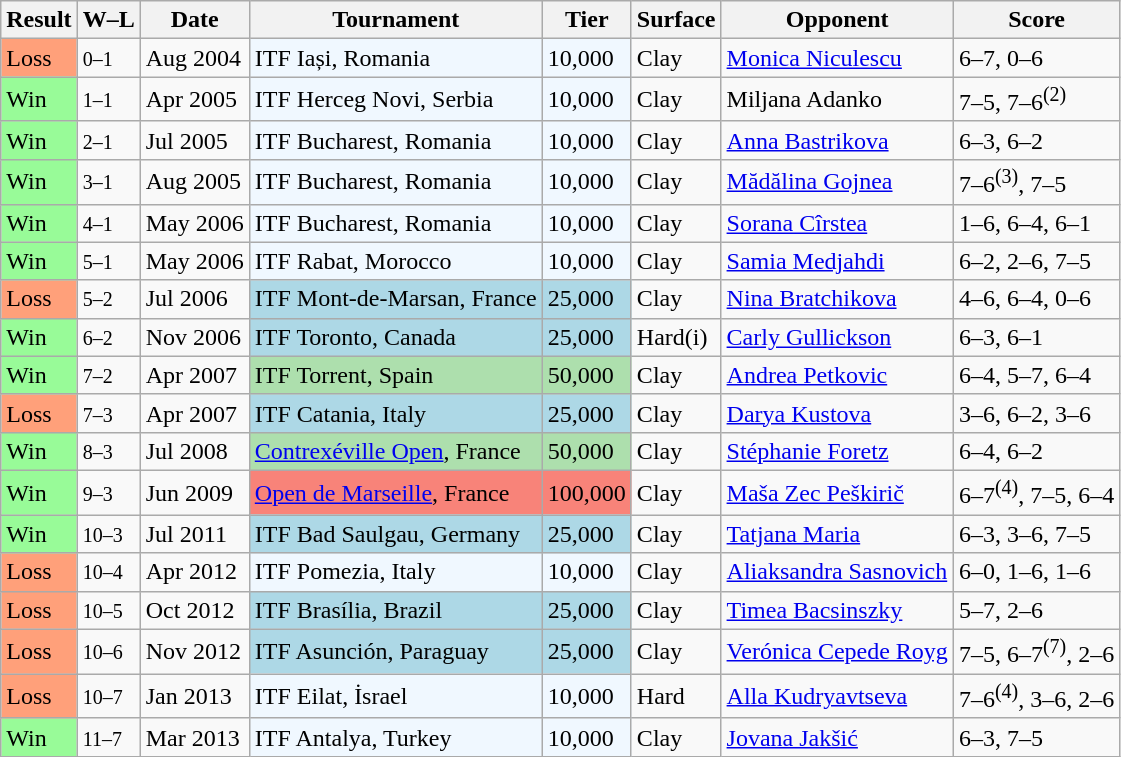<table class="sortable wikitable">
<tr>
<th>Result</th>
<th class="unsortable">W–L</th>
<th>Date</th>
<th>Tournament</th>
<th>Tier</th>
<th>Surface</th>
<th>Opponent</th>
<th class="unsortable">Score</th>
</tr>
<tr>
<td style="background:#ffa07a;">Loss</td>
<td><small>0–1</small></td>
<td>Aug 2004</td>
<td style="background:#f0f8ff;">ITF Iași, Romania</td>
<td style="background:#f0f8ff;">10,000</td>
<td>Clay</td>
<td> <a href='#'>Monica Niculescu</a></td>
<td>6–7, 0–6</td>
</tr>
<tr>
<td style="background:#98fb98;">Win</td>
<td><small>1–1</small></td>
<td>Apr 2005</td>
<td style="background:#f0f8ff;">ITF Herceg Novi, Serbia</td>
<td style="background:#f0f8ff;">10,000</td>
<td>Clay</td>
<td> Miljana Adanko</td>
<td>7–5, 7–6<sup>(2)</sup></td>
</tr>
<tr>
<td style="background:#98fb98;">Win</td>
<td><small>2–1</small></td>
<td>Jul 2005</td>
<td style="background:#f0f8ff;">ITF Bucharest, Romania</td>
<td style="background:#f0f8ff;">10,000</td>
<td>Clay</td>
<td> <a href='#'>Anna Bastrikova</a></td>
<td>6–3, 6–2</td>
</tr>
<tr>
<td style="background:#98fb98;">Win</td>
<td><small>3–1</small></td>
<td>Aug 2005</td>
<td style="background:#f0f8ff;">ITF Bucharest, Romania</td>
<td style="background:#f0f8ff;">10,000</td>
<td>Clay</td>
<td> <a href='#'>Mădălina Gojnea</a></td>
<td>7–6<sup>(3)</sup>, 7–5</td>
</tr>
<tr>
<td style="background:#98fb98;">Win</td>
<td><small>4–1</small></td>
<td>May 2006</td>
<td style="background:#f0f8ff;">ITF Bucharest, Romania</td>
<td style="background:#f0f8ff;">10,000</td>
<td>Clay</td>
<td> <a href='#'>Sorana Cîrstea</a></td>
<td>1–6, 6–4, 6–1</td>
</tr>
<tr>
<td style="background:#98fb98;">Win</td>
<td><small>5–1</small></td>
<td>May 2006</td>
<td style="background:#f0f8ff;">ITF Rabat, Morocco</td>
<td style="background:#f0f8ff;">10,000</td>
<td>Clay</td>
<td> <a href='#'>Samia Medjahdi</a></td>
<td>6–2, 2–6, 7–5</td>
</tr>
<tr>
<td style="background:#ffa07a;">Loss</td>
<td><small>5–2</small></td>
<td>Jul 2006</td>
<td style="background:lightblue;">ITF Mont-de-Marsan, France</td>
<td style="background:lightblue;">25,000</td>
<td>Clay</td>
<td> <a href='#'>Nina Bratchikova</a></td>
<td>4–6, 6–4, 0–6</td>
</tr>
<tr>
<td style="background:#98fb98;">Win</td>
<td><small>6–2</small></td>
<td>Nov 2006</td>
<td style="background:lightblue;">ITF Toronto, Canada</td>
<td style="background:lightblue;">25,000</td>
<td>Hard(i)</td>
<td> <a href='#'>Carly Gullickson</a></td>
<td>6–3, 6–1</td>
</tr>
<tr>
<td style="background:#98fb98;">Win</td>
<td><small>7–2</small></td>
<td>Apr 2007</td>
<td style="background:#addfad;">ITF Torrent, Spain</td>
<td style="background:#addfad;">50,000</td>
<td>Clay</td>
<td> <a href='#'>Andrea Petkovic</a></td>
<td>6–4, 5–7, 6–4</td>
</tr>
<tr>
<td style="background:#ffa07a;">Loss</td>
<td><small>7–3</small></td>
<td>Apr 2007</td>
<td style="background:lightblue;">ITF Catania, Italy</td>
<td style="background:lightblue;">25,000</td>
<td>Clay</td>
<td> <a href='#'>Darya Kustova</a></td>
<td>3–6, 6–2, 3–6</td>
</tr>
<tr>
<td style="background:#98fb98;">Win</td>
<td><small>8–3</small></td>
<td>Jul 2008</td>
<td style="background:#addfad;"><a href='#'>Contrexéville Open</a>, France</td>
<td style="background:#addfad;">50,000</td>
<td>Clay</td>
<td> <a href='#'>Stéphanie Foretz</a></td>
<td>6–4, 6–2</td>
</tr>
<tr>
<td style="background:#98fb98;">Win</td>
<td><small>9–3</small></td>
<td>Jun 2009</td>
<td style="background:#f88379;"><a href='#'>Open de Marseille</a>, France</td>
<td style="background:#f88379;">100,000</td>
<td>Clay</td>
<td> <a href='#'>Maša Zec Peškirič</a></td>
<td>6–7<sup>(4)</sup>, 7–5, 6–4</td>
</tr>
<tr>
<td style="background:#98fb98;">Win</td>
<td><small>10–3</small></td>
<td>Jul 2011</td>
<td style="background:lightblue;">ITF Bad Saulgau, Germany</td>
<td style="background:lightblue;">25,000</td>
<td>Clay</td>
<td> <a href='#'>Tatjana Maria</a></td>
<td>6–3, 3–6, 7–5</td>
</tr>
<tr>
<td style="background:#ffa07a;">Loss</td>
<td><small>10–4</small></td>
<td>Apr 2012</td>
<td style="background:#f0f8ff;">ITF Pomezia, Italy</td>
<td style="background:#f0f8ff;">10,000</td>
<td>Clay</td>
<td> <a href='#'>Aliaksandra Sasnovich</a></td>
<td>6–0, 1–6, 1–6</td>
</tr>
<tr>
<td style="background:#ffa07a;">Loss</td>
<td><small>10–5</small></td>
<td>Oct 2012</td>
<td style="background:lightblue;">ITF Brasília, Brazil</td>
<td style="background:lightblue;">25,000</td>
<td>Clay</td>
<td> <a href='#'>Timea Bacsinszky</a></td>
<td>5–7, 2–6</td>
</tr>
<tr>
<td style="background:#ffa07a;">Loss</td>
<td><small>10–6</small></td>
<td>Nov 2012</td>
<td style="background:lightblue;">ITF Asunción, Paraguay</td>
<td style="background:lightblue;">25,000</td>
<td>Clay</td>
<td> <a href='#'>Verónica Cepede Royg</a></td>
<td>7–5, 6–7<sup>(7)</sup>, 2–6</td>
</tr>
<tr>
<td style="background:#ffa07a;">Loss</td>
<td><small>10–7</small></td>
<td>Jan 2013</td>
<td style="background:#f0f8ff;">ITF Eilat, İsrael</td>
<td style="background:#f0f8ff;">10,000</td>
<td>Hard</td>
<td> <a href='#'>Alla Kudryavtseva</a></td>
<td>7–6<sup>(4)</sup>, 3–6, 2–6</td>
</tr>
<tr>
<td style="background:#98fb98;">Win</td>
<td><small>11–7</small></td>
<td>Mar 2013</td>
<td style="background:#f0f8ff;">ITF Antalya, Turkey</td>
<td style="background:#f0f8ff;">10,000</td>
<td>Clay</td>
<td> <a href='#'>Jovana Jakšić</a></td>
<td>6–3, 7–5</td>
</tr>
</table>
